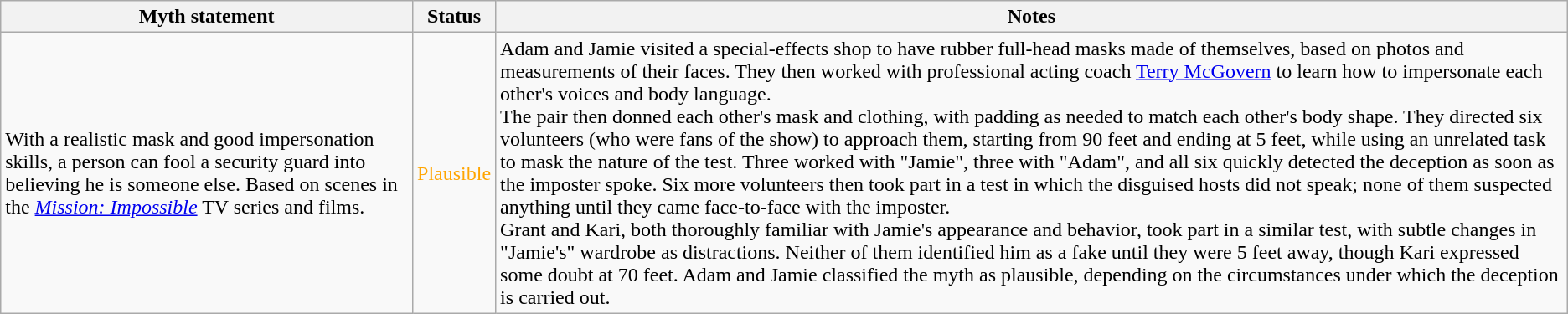<table class="wikitable plainrowheaders">
<tr>
<th>Myth statement</th>
<th>Status</th>
<th>Notes</th>
</tr>
<tr>
<td>With a realistic mask and good impersonation skills, a person can fool a security guard into believing he is someone else. Based on scenes in the <em><a href='#'>Mission: Impossible</a></em> TV series and films.</td>
<td style="color:orange">Plausible</td>
<td>Adam and Jamie visited a special-effects shop to have rubber full-head masks made of themselves, based on photos and measurements of their faces. They then worked with professional acting coach <a href='#'>Terry McGovern</a> to learn how to impersonate each other's voices and body language.<br>The pair then donned each other's mask and clothing, with padding as needed to match each other's body shape. They directed six volunteers (who were fans of the show) to approach them, starting from 90 feet and ending at 5 feet, while using an unrelated task to mask the nature of the test. Three worked with "Jamie", three with "Adam", and all six quickly detected the deception as soon as the imposter spoke. Six more volunteers then took part in a test in which the disguised hosts did not speak; none of them suspected anything until they came face-to-face with the imposter.<br>Grant and Kari, both thoroughly familiar with Jamie's appearance and behavior, took part in a similar test, with subtle changes in "Jamie's" wardrobe as distractions. Neither of them identified him as a fake until they were 5 feet away, though Kari expressed some doubt at 70 feet. Adam and Jamie classified the myth as plausible, depending on the circumstances under which the deception is carried out.</td>
</tr>
</table>
